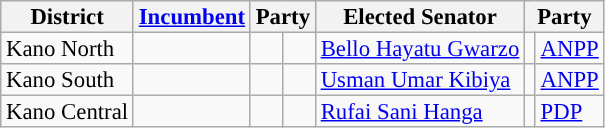<table class="sortable wikitable" style="font-size:95%;line-height:14px;">
<tr>
<th class="unsortable">District</th>
<th class="unsortable"><a href='#'>Incumbent</a></th>
<th colspan="2">Party</th>
<th class="unsortable">Elected Senator</th>
<th colspan="2">Party</th>
</tr>
<tr>
<td>Kano North</td>
<td></td>
<td></td>
<td></td>
<td><a href='#'>Bello Hayatu Gwarzo</a></td>
<td style="background:"></td>
<td><a href='#'>ANPP</a></td>
</tr>
<tr>
<td>Kano South</td>
<td></td>
<td></td>
<td></td>
<td><a href='#'>Usman Umar Kibiya</a></td>
<td style="background:"></td>
<td><a href='#'>ANPP</a></td>
</tr>
<tr>
<td>Kano Central</td>
<td></td>
<td></td>
<td></td>
<td><a href='#'>Rufai Sani Hanga</a></td>
<td style="background:"></td>
<td><a href='#'>PDP</a></td>
</tr>
</table>
